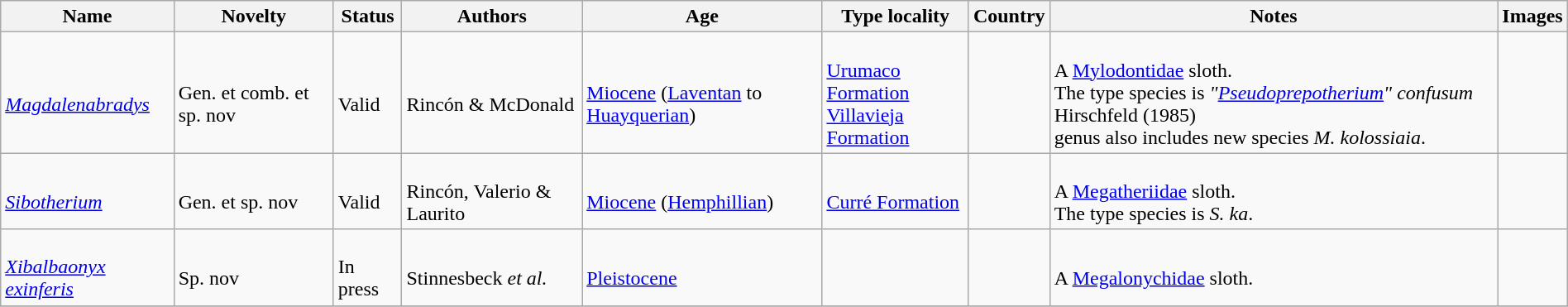<table class="wikitable sortable" align="center" width="100%">
<tr>
<th>Name</th>
<th>Novelty</th>
<th>Status</th>
<th>Authors</th>
<th>Age</th>
<th>Type locality</th>
<th>Country</th>
<th>Notes</th>
<th>Images</th>
</tr>
<tr>
<td><br><em><a href='#'>Magdalenabradys</a></em></td>
<td><br>Gen. et comb. et sp. nov</td>
<td><br>Valid</td>
<td><br>Rincón & McDonald</td>
<td><br><a href='#'>Miocene</a> (<a href='#'>Laventan</a> to <a href='#'>Huayquerian</a>)</td>
<td><br><a href='#'>Urumaco Formation</a><br><a href='#'>Villavieja Formation</a></td>
<td><br><br></td>
<td><br>A <a href='#'>Mylodontidae</a> sloth.<br> The type species is <em>"<a href='#'>Pseudoprepotherium</a>" confusum</em> Hirschfeld (1985)<br> genus also includes new species <em>M. kolossiaia</em>.</td>
<td></td>
</tr>
<tr>
<td><br><em><a href='#'>Sibotherium</a></em></td>
<td><br>Gen. et sp. nov</td>
<td><br>Valid</td>
<td><br>Rincón, Valerio & Laurito</td>
<td><br><a href='#'>Miocene</a> (<a href='#'>Hemphillian</a>)</td>
<td><br><a href='#'>Curré Formation</a></td>
<td><br></td>
<td><br>A <a href='#'>Megatheriidae</a> sloth.<br> The type species is <em>S. ka</em>.</td>
<td></td>
</tr>
<tr>
<td><br><em><a href='#'>Xibalbaonyx exinferis</a></em></td>
<td><br>Sp. nov</td>
<td><br>In press</td>
<td><br>Stinnesbeck <em>et al.</em></td>
<td><br><a href='#'>Pleistocene</a></td>
<td></td>
<td><br></td>
<td><br>A <a href='#'>Megalonychidae</a> sloth.</td>
<td></td>
</tr>
<tr>
</tr>
</table>
